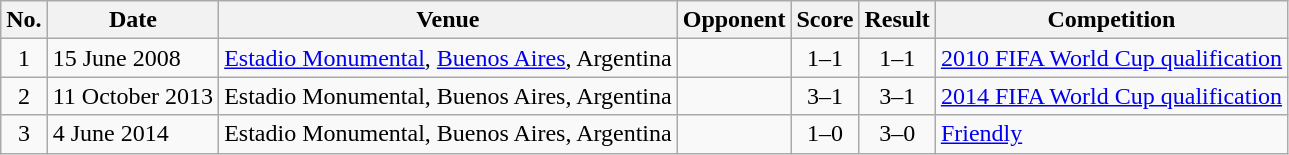<table class="wikitable sortable">
<tr>
<th scope="col">No.</th>
<th scope="col">Date</th>
<th scope="col">Venue</th>
<th scope="col">Opponent</th>
<th scope="col">Score</th>
<th scope="col">Result</th>
<th scope="col">Competition</th>
</tr>
<tr>
<td style="text-align:center">1</td>
<td>15 June 2008</td>
<td><a href='#'>Estadio Monumental</a>, <a href='#'>Buenos Aires</a>, Argentina</td>
<td></td>
<td style="text-align:center">1–1</td>
<td style="text-align:center">1–1</td>
<td><a href='#'>2010 FIFA World Cup qualification</a></td>
</tr>
<tr>
<td style="text-align:center">2</td>
<td>11 October 2013</td>
<td>Estadio Monumental, Buenos Aires, Argentina</td>
<td></td>
<td style="text-align:center">3–1</td>
<td style="text-align:center">3–1</td>
<td><a href='#'>2014 FIFA World Cup qualification</a></td>
</tr>
<tr>
<td style="text-align:center">3</td>
<td>4 June 2014</td>
<td>Estadio Monumental, Buenos Aires, Argentina</td>
<td></td>
<td style="text-align:center">1–0</td>
<td style="text-align:center">3–0</td>
<td><a href='#'>Friendly</a></td>
</tr>
</table>
